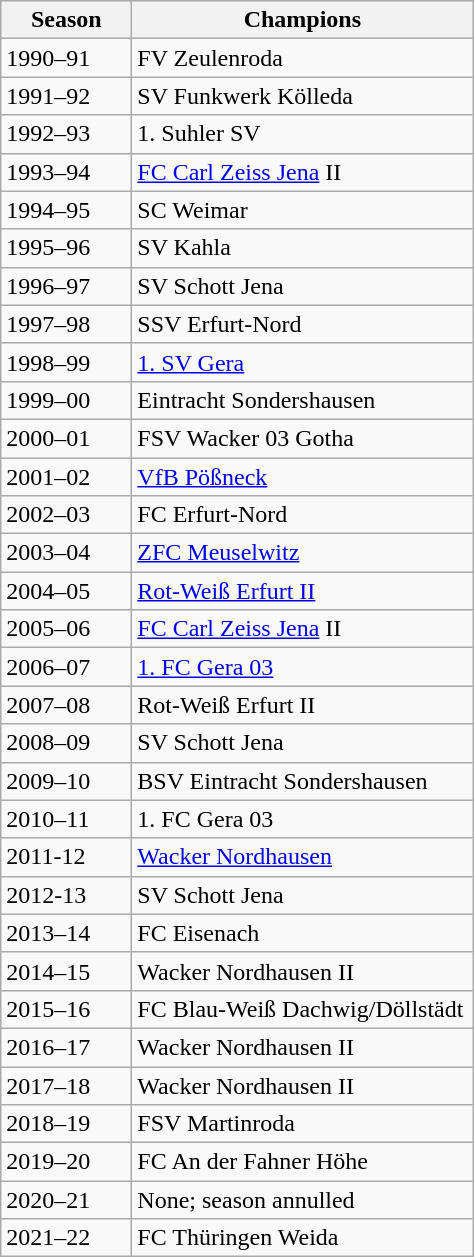<table class="wikitable">
<tr align="center" bgcolor="#dfdfdf">
<th width="80">Season</th>
<th width="220">Champions</th>
</tr>
<tr>
<td>1990–91</td>
<td>FV Zeulenroda</td>
</tr>
<tr>
<td>1991–92</td>
<td>SV Funkwerk Kölleda</td>
</tr>
<tr>
<td>1992–93</td>
<td>1. Suhler SV</td>
</tr>
<tr>
<td>1993–94</td>
<td><a href='#'>FC Carl Zeiss Jena</a> II</td>
</tr>
<tr>
<td>1994–95</td>
<td>SC Weimar</td>
</tr>
<tr>
<td>1995–96</td>
<td>SV Kahla</td>
</tr>
<tr>
<td>1996–97</td>
<td>SV Schott Jena</td>
</tr>
<tr>
<td>1997–98</td>
<td>SSV Erfurt-Nord</td>
</tr>
<tr>
<td>1998–99</td>
<td><a href='#'>1. SV Gera</a></td>
</tr>
<tr>
<td>1999–00</td>
<td>Eintracht Sondershausen</td>
</tr>
<tr>
<td>2000–01</td>
<td>FSV Wacker 03 Gotha</td>
</tr>
<tr>
<td>2001–02</td>
<td><a href='#'>VfB Pößneck</a></td>
</tr>
<tr>
<td>2002–03</td>
<td>FC Erfurt-Nord</td>
</tr>
<tr>
<td>2003–04</td>
<td><a href='#'>ZFC Meuselwitz</a></td>
</tr>
<tr>
<td>2004–05</td>
<td><a href='#'>Rot-Weiß Erfurt II</a></td>
</tr>
<tr>
<td>2005–06</td>
<td><a href='#'>FC Carl Zeiss Jena</a> II</td>
</tr>
<tr>
<td>2006–07</td>
<td><a href='#'>1. FC Gera 03</a></td>
</tr>
<tr>
<td>2007–08</td>
<td>Rot-Weiß Erfurt II</td>
</tr>
<tr>
<td>2008–09</td>
<td>SV Schott Jena</td>
</tr>
<tr>
<td>2009–10</td>
<td>BSV Eintracht Sondershausen</td>
</tr>
<tr>
<td>2010–11</td>
<td>1. FC Gera 03</td>
</tr>
<tr>
<td>2011-12</td>
<td><a href='#'>Wacker Nordhausen</a></td>
</tr>
<tr>
<td>2012-13</td>
<td>SV Schott Jena</td>
</tr>
<tr>
<td>2013–14</td>
<td>FC Eisenach</td>
</tr>
<tr>
<td>2014–15</td>
<td>Wacker Nordhausen II </td>
</tr>
<tr>
<td>2015–16</td>
<td>FC Blau-Weiß Dachwig/Döllstädt </td>
</tr>
<tr>
<td>2016–17</td>
<td>Wacker Nordhausen II </td>
</tr>
<tr>
<td>2017–18</td>
<td>Wacker Nordhausen II</td>
</tr>
<tr>
<td>2018–19</td>
<td>FSV Martinroda</td>
</tr>
<tr>
<td>2019–20</td>
<td>FC An der Fahner Höhe</td>
</tr>
<tr>
<td>2020–21</td>
<td>None; season annulled</td>
</tr>
<tr>
<td>2021–22</td>
<td>FC Thüringen Weida </td>
</tr>
</table>
